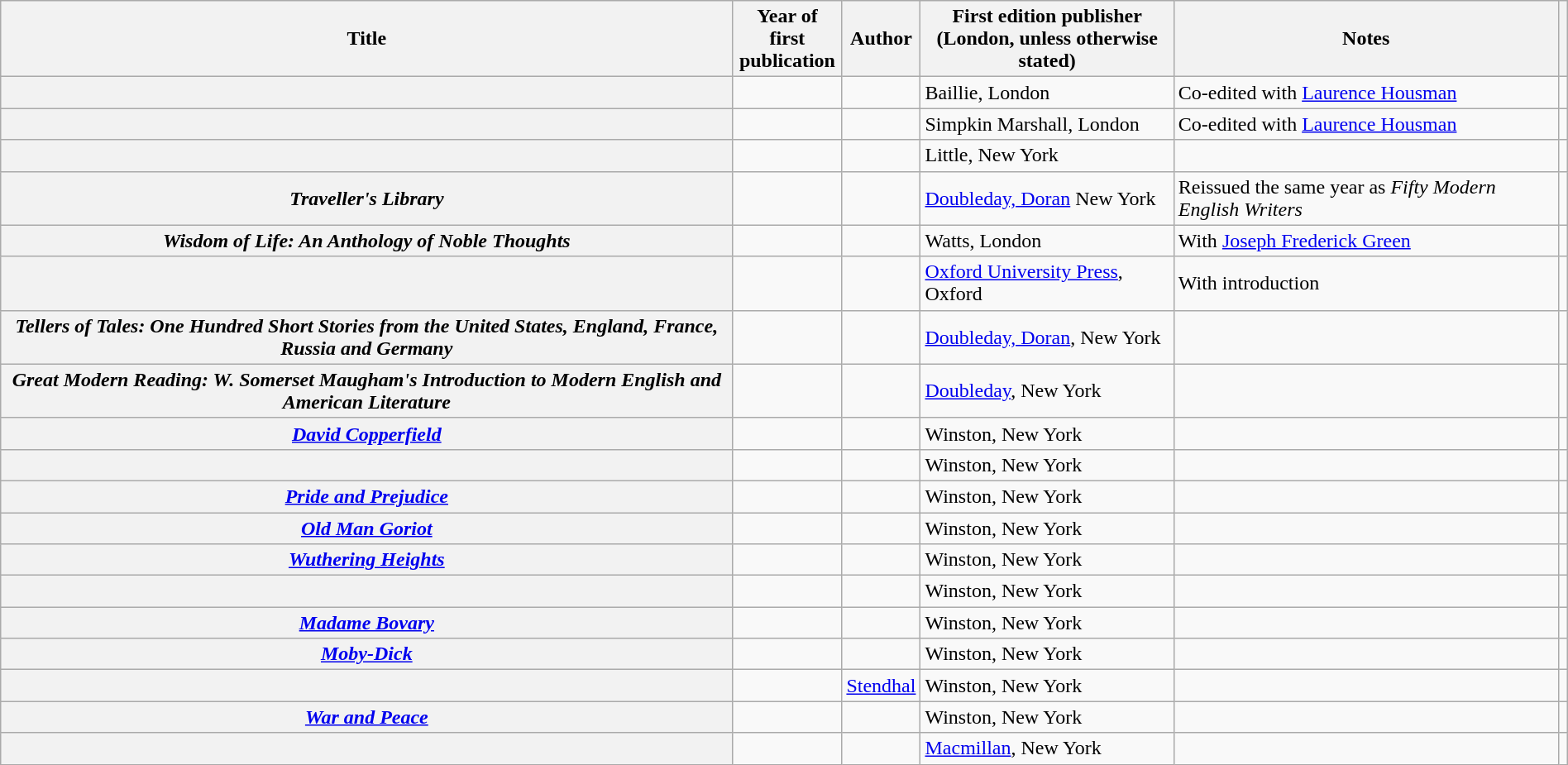<table class="wikitable plainrowheaders sortable" style="margin-right: 0;">
<tr>
<th scope="col">Title</th>
<th scope="col">Year of first<br>publication</th>
<th scope="col">Author</th>
<th scope="col">First edition publisher<br>(London, unless otherwise stated)</th>
<th scope="col" class="unsortable">Notes</th>
<th scope="col" class="unsortable"></th>
</tr>
<tr>
<th scope="row"></th>
<td></td>
<td></td>
<td>Baillie, London</td>
<td>Co-edited with <a href='#'>Laurence Housman</a></td>
<td style="text-align: center;"></td>
</tr>
<tr>
<th scope="row"></th>
<td></td>
<td></td>
<td>Simpkin Marshall, London</td>
<td>Co-edited with <a href='#'>Laurence Housman</a></td>
<td style="text-align: center;"></td>
</tr>
<tr>
<th scope="row"></th>
<td></td>
<td></td>
<td>Little, New York</td>
<td></td>
<td style="text-align: center;"></td>
</tr>
<tr>
<th scope="row"><em>Traveller's Library</em></th>
<td></td>
<td></td>
<td><a href='#'>Doubleday, Doran</a> New York</td>
<td>Reissued the same year as <em>Fifty Modern English Writers</em></td>
<td style="text-align: center;"></td>
</tr>
<tr>
<th scope="row"><em>Wisdom of Life: An Anthology of Noble Thoughts</em></th>
<td></td>
<td></td>
<td>Watts, London</td>
<td>With <a href='#'>Joseph Frederick Green</a></td>
<td style="text-align: center;"></td>
</tr>
<tr>
<th scope="row"></th>
<td></td>
<td></td>
<td><a href='#'>Oxford University Press</a>, Oxford</td>
<td>With introduction</td>
<td style="text-align: center;"></td>
</tr>
<tr>
<th scope="row"><em>Tellers of Tales: One Hundred Short Stories from the United States, England, France, Russia and Germany</em></th>
<td></td>
<td></td>
<td><a href='#'>Doubleday, Doran</a>, New York</td>
<td></td>
<td style="text-align: center;"></td>
</tr>
<tr>
<th scope="row"><em>Great Modern Reading: W. Somerset Maugham's Introduction to Modern English and American Literature</em></th>
<td></td>
<td></td>
<td><a href='#'>Doubleday</a>, New York</td>
<td></td>
<td style="text-align: center;"></td>
</tr>
<tr>
<th scope="row"><em><a href='#'>David Copperfield</a></em></th>
<td></td>
<td></td>
<td>Winston, New York</td>
<td></td>
<td style="text-align: center;"></td>
</tr>
<tr>
<th scope="row"></th>
<td></td>
<td></td>
<td>Winston, New York</td>
<td></td>
<td style="text-align: center;"></td>
</tr>
<tr>
<th scope="row"><em><a href='#'>Pride and Prejudice</a></em></th>
<td></td>
<td></td>
<td>Winston, New York</td>
<td></td>
<td style="text-align: center;"></td>
</tr>
<tr>
<th scope="row"><a href='#'><em>Old Man Goriot</em></a></th>
<td></td>
<td></td>
<td>Winston, New York</td>
<td></td>
<td style="text-align: center;"></td>
</tr>
<tr>
<th scope="row"><em><a href='#'>Wuthering Heights</a></em></th>
<td></td>
<td></td>
<td>Winston, New York</td>
<td></td>
<td style="text-align: center;"></td>
</tr>
<tr>
<th scope="row"></th>
<td></td>
<td></td>
<td>Winston, New York</td>
<td></td>
<td style="text-align: center;"></td>
</tr>
<tr>
<th scope="row"><em><a href='#'>Madame Bovary</a></em></th>
<td></td>
<td></td>
<td>Winston, New York</td>
<td></td>
<td style="text-align: center;"></td>
</tr>
<tr>
<th scope="row"><em><a href='#'>Moby-Dick</a></em></th>
<td></td>
<td></td>
<td>Winston, New York</td>
<td></td>
<td style="text-align: center;"></td>
</tr>
<tr>
<th scope="row"></th>
<td></td>
<td><a href='#'>Stendhal</a></td>
<td>Winston, New York</td>
<td></td>
<td style="text-align: center;"></td>
</tr>
<tr>
<th scope="row"><em><a href='#'>War and Peace</a></em></th>
<td></td>
<td></td>
<td>Winston, New York</td>
<td></td>
<td style="text-align: center;"></td>
</tr>
<tr>
<th scope="row"></th>
<td></td>
<td></td>
<td><a href='#'>Macmillan</a>, New York</td>
<td></td>
<td style="text-align: center;"></td>
</tr>
</table>
